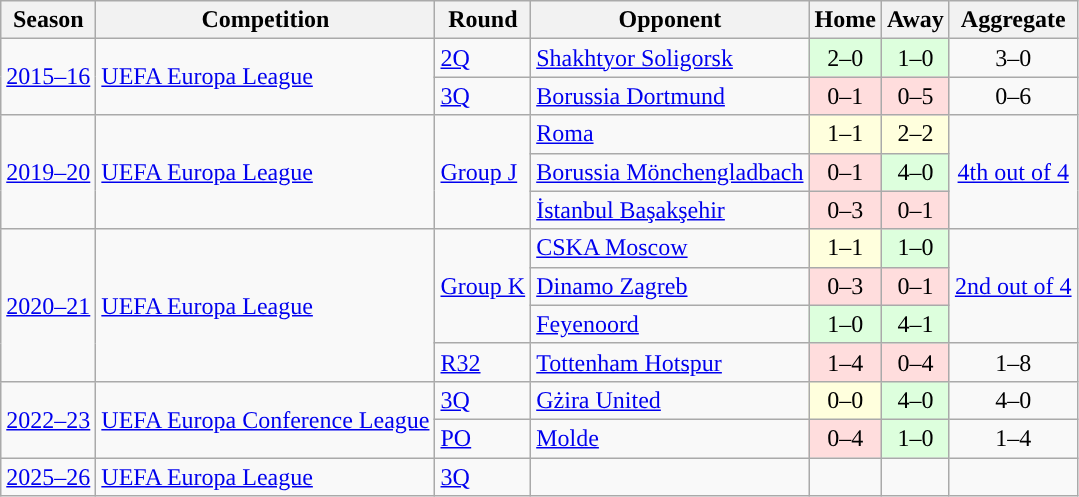<table class="wikitable">
<tr>
<th>Season</th>
<th>Competition</th>
<th>Round</th>
<th>Opponent</th>
<th>Home</th>
<th>Away</th>
<th>Aggregate</th>
</tr>
<tr>
<td rowspan="2"><a href='#'>2015–16</a></td>
<td rowspan="2"><a href='#'>UEFA Europa League</a></td>
<td><a href='#'>2Q</a></td>
<td> <a href='#'>Shakhtyor Soligorsk</a></td>
<td style="text-align:center; background:#dfd;">2–0</td>
<td style="text-align:center; background:#dfd;">1–0</td>
<td style="text-align:center">3–0</td>
</tr>
<tr>
<td><a href='#'>3Q</a></td>
<td> <a href='#'>Borussia Dortmund</a></td>
<td style="text-align:center; background:#fdd;">0–1</td>
<td style="text-align:center; background:#fdd;">0–5</td>
<td style="text-align:center">0–6</td>
</tr>
<tr>
<td rowspan="3"><a href='#'>2019–20</a></td>
<td rowspan="3"><a href='#'>UEFA Europa League</a></td>
<td rowspan="3"><a href='#'>Group J</a></td>
<td> <a href='#'>Roma</a></td>
<td style="text-align:center; background:#ffd;">1–1</td>
<td style="text-align:center; background:#ffd;">2–2</td>
<td style="text-align:center" rowspan="3"><a href='#'>4th out of 4</a></td>
</tr>
<tr>
<td> <a href='#'>Borussia Mönchengladbach</a></td>
<td style="text-align:center; background:#fdd;">0–1</td>
<td style="text-align:center; background:#dfd;">4–0</td>
</tr>
<tr>
<td> <a href='#'>İstanbul Başakşehir</a></td>
<td style="text-align:center; background:#fdd;">0–3</td>
<td style="text-align:center; background:#fdd;">0–1</td>
</tr>
<tr>
<td rowspan="4"><a href='#'>2020–21</a></td>
<td rowspan="4"><a href='#'>UEFA Europa League</a></td>
<td rowspan="3"><a href='#'>Group K</a></td>
<td> <a href='#'>CSKA Moscow</a></td>
<td style="text-align:center; background:#ffd;">1–1</td>
<td style="text-align:center; background:#dfd;">1–0</td>
<td style="text-align:center" rowspan="3"><a href='#'>2nd out of 4</a></td>
</tr>
<tr>
<td> <a href='#'>Dinamo Zagreb</a></td>
<td style="text-align:center; background:#fdd;">0–3</td>
<td style="text-align:center; background:#fdd;">0–1</td>
</tr>
<tr>
<td> <a href='#'>Feyenoord</a></td>
<td style="text-align:center; background:#dfd;">1–0</td>
<td style="text-align:center; background:#dfd;">4–1</td>
</tr>
<tr>
<td><a href='#'>R32</a></td>
<td> <a href='#'>Tottenham Hotspur</a></td>
<td style="text-align:center; background:#fdd;">1–4</td>
<td style="text-align:center; background:#fdd;">0–4</td>
<td style="text-align:center">1–8</td>
</tr>
<tr>
<td rowspan="2"><a href='#'>2022–23</a></td>
<td rowspan="2"><a href='#'>UEFA Europa Conference League</a></td>
<td><a href='#'>3Q</a></td>
<td> <a href='#'>Gżira United</a></td>
<td style="text-align:center; background:#ffd;">0–0</td>
<td style="text-align:center; background:#dfd;">4–0</td>
<td style="text-align:center">4–0</td>
</tr>
<tr>
<td><a href='#'>PO</a></td>
<td> <a href='#'>Molde</a></td>
<td style="text-align:center; background:#fdd;">0–4</td>
<td style="text-align:center; background:#dfd;">1–0</td>
<td style="text-align:center">1–4</td>
</tr>
<tr>
<td><a href='#'>2025–26</a></td>
<td><a href='#'>UEFA Europa League</a></td>
<td><a href='#'>3Q</a></td>
<td></td>
<td style="text-align:center;"></td>
<td style="text-align:center;"></td>
<td style="text-align:center"></td>
</tr>
</table>
